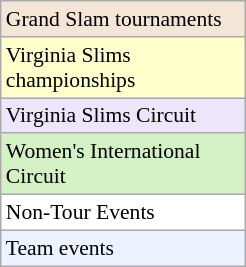<table class=wikitable  style=font-size:90%;width:13%>
<tr style="background:#F3E6D7;">
<td>Grand Slam tournaments</td>
</tr>
<tr style="background:#ffc;">
<td>Virginia Slims championships</td>
</tr>
<tr style="background:#ebe6fa;">
<td>Virginia Slims Circuit</td>
</tr>
<tr style="background:#D4F1C5;">
<td>Women's International Circuit</td>
</tr>
<tr style="background:#fff;">
<td>Non-Tour Events</td>
</tr>
<tr style="background:#ECF2FF;">
<td>Team events</td>
</tr>
</table>
